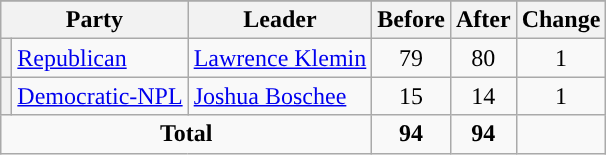<table class="wikitable" style="text-align:center;">
<tr>
</tr>
<tr>
<th colspan=2>Party</th>
<th>Leader</th>
<th>Before</th>
<th>After</th>
<th>Change</th>
</tr>
<tr>
<th style="background-color:"></th>
<td style="text-align:left;"><a href='#'>Republican</a></td>
<td style="text-align:left;"><a href='#'>Lawrence Klemin</a></td>
<td>79</td>
<td>80</td>
<td> 1</td>
</tr>
<tr>
<th style="background-color:"></th>
<td style="text-align:left;"><a href='#'>Democratic-NPL</a></td>
<td style="text-align:left;"><a href='#'>Joshua Boschee</a></td>
<td>15</td>
<td>14</td>
<td> 1</td>
</tr>
<tr>
<td colspan=3><strong>Total</strong></td>
<td><strong>94</strong></td>
<td><strong>94</strong></td>
<td></td>
</tr>
</table>
